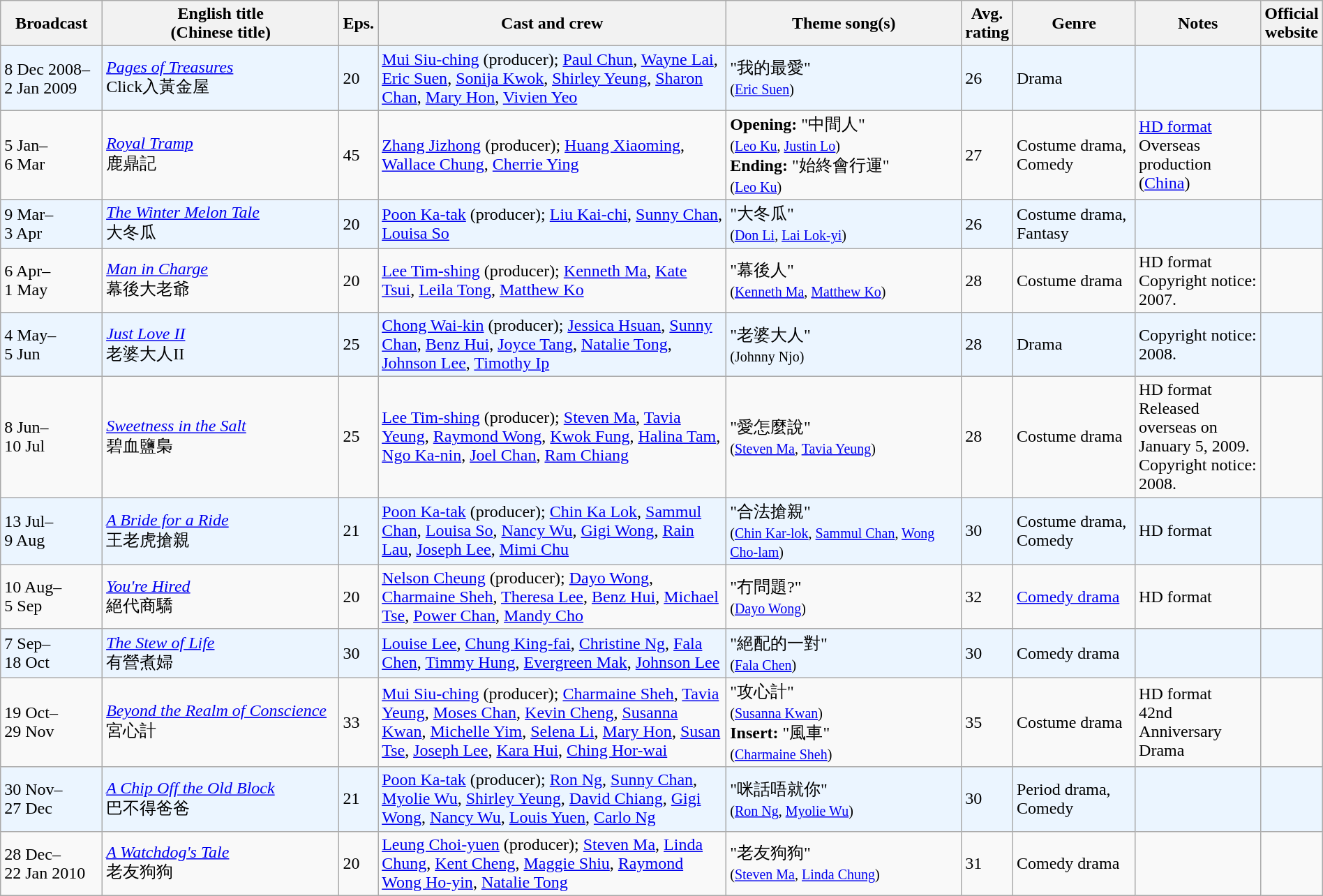<table class="wikitable" width="100%" style="text-align: left">
<tr>
<th align=center width=8% bgcolor="silver">Broadcast</th>
<th align=center width=20% bgcolor="silver">English title <br> (Chinese title)</th>
<th align=center width=1% bgcolor="silver">Eps.</th>
<th align=center width=30% bgcolor="silver">Cast and crew</th>
<th align=center width=20% bgcolor="silver">Theme song(s)</th>
<th align=center width=1% bgcolor="silver">Avg. rating</th>
<th align=center width=10% bgcolor="silver">Genre</th>
<th align=center width=15% bgcolor="silver">Notes</th>
<th align=center width=1% bgcolor="silver">Official website</th>
</tr>
<tr ---- bgcolor="#ebf5ff">
<td>8 Dec 2008–<br>2 Jan 2009</td>
<td><em><a href='#'>Pages of Treasures</a></em><br> Click入黃金屋</td>
<td>20</td>
<td><a href='#'>Mui Siu-ching</a> (producer); <a href='#'>Paul Chun</a>, <a href='#'>Wayne Lai</a>, <a href='#'>Eric Suen</a>, <a href='#'>Sonija Kwok</a>, <a href='#'>Shirley Yeung</a>, <a href='#'>Sharon Chan</a>, <a href='#'>Mary Hon</a>, <a href='#'>Vivien Yeo</a></td>
<td>"我的最愛" <br> <small>(<a href='#'>Eric Suen</a>)</small></td>
<td>26</td>
<td>Drama</td>
<td></td>
<td></td>
</tr>
<tr>
<td>5 Jan–<br>6 Mar</td>
<td><em><a href='#'>Royal Tramp</a></em> <br> 鹿鼎記</td>
<td>45</td>
<td><a href='#'>Zhang Jizhong</a> (producer); <a href='#'>Huang Xiaoming</a>, <a href='#'>Wallace Chung</a>, <a href='#'>Cherrie Ying</a></td>
<td><strong>Opening:</strong> "中間人" <br> <small>(<a href='#'>Leo Ku</a>, <a href='#'>Justin Lo</a>)</small> <br> <strong>Ending:</strong> "始終會行運" <br> <small>(<a href='#'>Leo Ku</a>)</small></td>
<td>27</td>
<td>Costume drama, Comedy</td>
<td><a href='#'>HD format</a><br>Overseas production (<a href='#'>China</a>)</td>
<td></td>
</tr>
<tr ---- bgcolor="#ebf5ff">
<td>9 Mar–<br>3 Apr</td>
<td><em><a href='#'>The Winter Melon Tale</a></em> <br> 大冬瓜</td>
<td>20</td>
<td><a href='#'>Poon Ka-tak</a> (producer); <a href='#'>Liu Kai-chi</a>, <a href='#'>Sunny Chan</a>, <a href='#'>Louisa So</a></td>
<td>"大冬瓜" <br> <small>(<a href='#'>Don Li</a>, <a href='#'>Lai Lok-yi</a>)</small></td>
<td>26</td>
<td>Costume drama, Fantasy</td>
<td></td>
<td></td>
</tr>
<tr>
<td>6 Apr–<br>1 May</td>
<td><em><a href='#'>Man in Charge</a></em> <br> 幕後大老爺</td>
<td>20</td>
<td><a href='#'>Lee Tim-shing</a> (producer); <a href='#'>Kenneth Ma</a>, <a href='#'>Kate Tsui</a>, <a href='#'>Leila Tong</a>, <a href='#'>Matthew Ko</a></td>
<td>"幕後人" <br> <small>(<a href='#'>Kenneth Ma</a>, <a href='#'>Matthew Ko</a>)</small></td>
<td>28</td>
<td>Costume drama</td>
<td>HD format<br>Copyright notice: 2007.</td>
<td></td>
</tr>
<tr ---- bgcolor="#ebf5ff">
<td>4 May–<br>5 Jun</td>
<td><em><a href='#'>Just Love II</a></em> <br>  老婆大人II</td>
<td>25</td>
<td><a href='#'>Chong Wai-kin</a> (producer); <a href='#'>Jessica Hsuan</a>, <a href='#'>Sunny Chan</a>, <a href='#'>Benz Hui</a>, <a href='#'>Joyce Tang</a>, <a href='#'>Natalie Tong</a>, <a href='#'>Johnson Lee</a>, <a href='#'>Timothy Ip</a></td>
<td>"老婆大人"<br><small>(Johnny Njo)</small></td>
<td>28</td>
<td>Drama</td>
<td>Copyright notice: 2008.</td>
<td></td>
</tr>
<tr>
<td>8 Jun–<br>10 Jul</td>
<td><em><a href='#'>Sweetness in the Salt</a></em> <br> 碧血鹽梟</td>
<td>25</td>
<td><a href='#'>Lee Tim-shing</a> (producer); <a href='#'>Steven Ma</a>, <a href='#'>Tavia Yeung</a>, <a href='#'>Raymond Wong</a>, <a href='#'>Kwok Fung</a>, <a href='#'>Halina Tam</a>, <a href='#'>Ngo Ka-nin</a>, <a href='#'>Joel Chan</a>, <a href='#'>Ram Chiang</a></td>
<td>"愛怎麼說" <br> <small>(<a href='#'>Steven Ma</a>, <a href='#'>Tavia Yeung</a>)</small></td>
<td>28</td>
<td>Costume drama</td>
<td>HD format<br>Released overseas on January 5, 2009. Copyright notice: 2008.</td>
<td></td>
</tr>
<tr ----- bgcolor="#ebf5ff">
<td>13 Jul–<br>9 Aug</td>
<td><em><a href='#'>A Bride for a Ride</a></em> <br> 王老虎搶親</td>
<td>21</td>
<td><a href='#'>Poon Ka-tak</a> (producer); <a href='#'>Chin Ka Lok</a>, <a href='#'>Sammul Chan</a>, <a href='#'>Louisa So</a>, <a href='#'>Nancy Wu</a>, <a href='#'>Gigi Wong</a>, <a href='#'>Rain Lau</a>, <a href='#'>Joseph Lee</a>, <a href='#'>Mimi Chu</a></td>
<td>"合法搶親" <br> <small>(<a href='#'>Chin Kar-lok</a>, <a href='#'>Sammul Chan</a>, <a href='#'>Wong Cho-lam</a>)</small></td>
<td>30</td>
<td>Costume drama, Comedy</td>
<td>HD format</td>
<td></td>
</tr>
<tr>
<td>10 Aug–<br>5 Sep</td>
<td><em><a href='#'>You're Hired</a></em> <br> 絕代商驕</td>
<td>20</td>
<td><a href='#'>Nelson Cheung</a> (producer); <a href='#'>Dayo Wong</a>, <a href='#'>Charmaine Sheh</a>, <a href='#'>Theresa Lee</a>, <a href='#'>Benz Hui</a>, <a href='#'>Michael Tse</a>, <a href='#'>Power Chan</a>, <a href='#'>Mandy Cho</a></td>
<td>"冇問題?" <br> <small>(<a href='#'>Dayo Wong</a>)</small></td>
<td>32</td>
<td><a href='#'>Comedy drama</a></td>
<td>HD format</td>
<td></td>
</tr>
<tr ---- bgcolor="#ebf5ff">
<td>7 Sep–<br>18 Oct</td>
<td><em><a href='#'>The Stew of Life</a></em> <br> 有營煮婦</td>
<td>30</td>
<td><a href='#'>Louise Lee</a>, <a href='#'>Chung King-fai</a>, <a href='#'>Christine Ng</a>, <a href='#'>Fala Chen</a>, <a href='#'>Timmy Hung</a>, <a href='#'>Evergreen Mak</a>, <a href='#'>Johnson Lee</a></td>
<td>"絕配的一對" <br><small>(<a href='#'>Fala Chen</a>)</small></td>
<td>30</td>
<td>Comedy drama</td>
<td></td>
<td></td>
</tr>
<tr>
<td>19 Oct–<br>29 Nov</td>
<td><em><a href='#'>Beyond the Realm of Conscience</a></em> <br> 宮心計</td>
<td>33</td>
<td><a href='#'>Mui Siu-ching</a> (producer); <a href='#'>Charmaine Sheh</a>, <a href='#'>Tavia Yeung</a>, <a href='#'>Moses Chan</a>, <a href='#'>Kevin Cheng</a>, <a href='#'>Susanna Kwan</a>, <a href='#'>Michelle Yim</a>, <a href='#'>Selena Li</a>, <a href='#'>Mary Hon</a>, <a href='#'>Susan Tse</a>, <a href='#'>Joseph Lee</a>, <a href='#'>Kara Hui</a>, <a href='#'>Ching Hor-wai</a></td>
<td>"攻心計" <br> <small>(<a href='#'>Susanna Kwan</a>)</small> <br> <strong>Insert:</strong> "風車" <br> <small>(<a href='#'>Charmaine Sheh</a>)</small></td>
<td>35</td>
<td>Costume drama</td>
<td>HD format<br>42nd Anniversary Drama</td>
<td></td>
</tr>
<tr ---- bgcolor="#ebf5ff">
<td>30 Nov–<br>27 Dec</td>
<td><em><a href='#'>A Chip Off the Old Block</a></em> <br> 巴不得爸爸</td>
<td>21</td>
<td><a href='#'>Poon Ka-tak</a> (producer); <a href='#'>Ron Ng</a>, <a href='#'>Sunny Chan</a>, <a href='#'>Myolie Wu</a>, <a href='#'>Shirley Yeung</a>, <a href='#'>David Chiang</a>, <a href='#'>Gigi Wong</a>, <a href='#'>Nancy Wu</a>, <a href='#'>Louis Yuen</a>, <a href='#'>Carlo Ng</a></td>
<td>"咪話唔就你" <br><small>(<a href='#'>Ron Ng</a>, <a href='#'>Myolie Wu</a>)</small></td>
<td>30</td>
<td>Period drama, Comedy</td>
<td></td>
<td></td>
</tr>
<tr>
<td>28 Dec–<br>22 Jan 2010</td>
<td><em><a href='#'>A Watchdog's Tale</a></em><br>老友狗狗</td>
<td>20</td>
<td><a href='#'>Leung Choi-yuen</a> (producer); <a href='#'>Steven Ma</a>, <a href='#'>Linda Chung</a>, <a href='#'>Kent Cheng</a>, <a href='#'>Maggie Shiu</a>, <a href='#'>Raymond Wong Ho-yin</a>, <a href='#'>Natalie Tong</a></td>
<td>"老友狗狗"<br><small>(<a href='#'>Steven Ma</a>, <a href='#'>Linda Chung</a>)</small></td>
<td>31</td>
<td>Comedy drama</td>
<td></td>
<td></td>
</tr>
</table>
